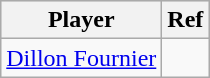<table class="wikitable">
<tr style="background:#ddd;">
<th>Player</th>
<th>Ref</th>
</tr>
<tr>
<td><a href='#'>Dillon Fournier</a></td>
<td></td>
</tr>
</table>
